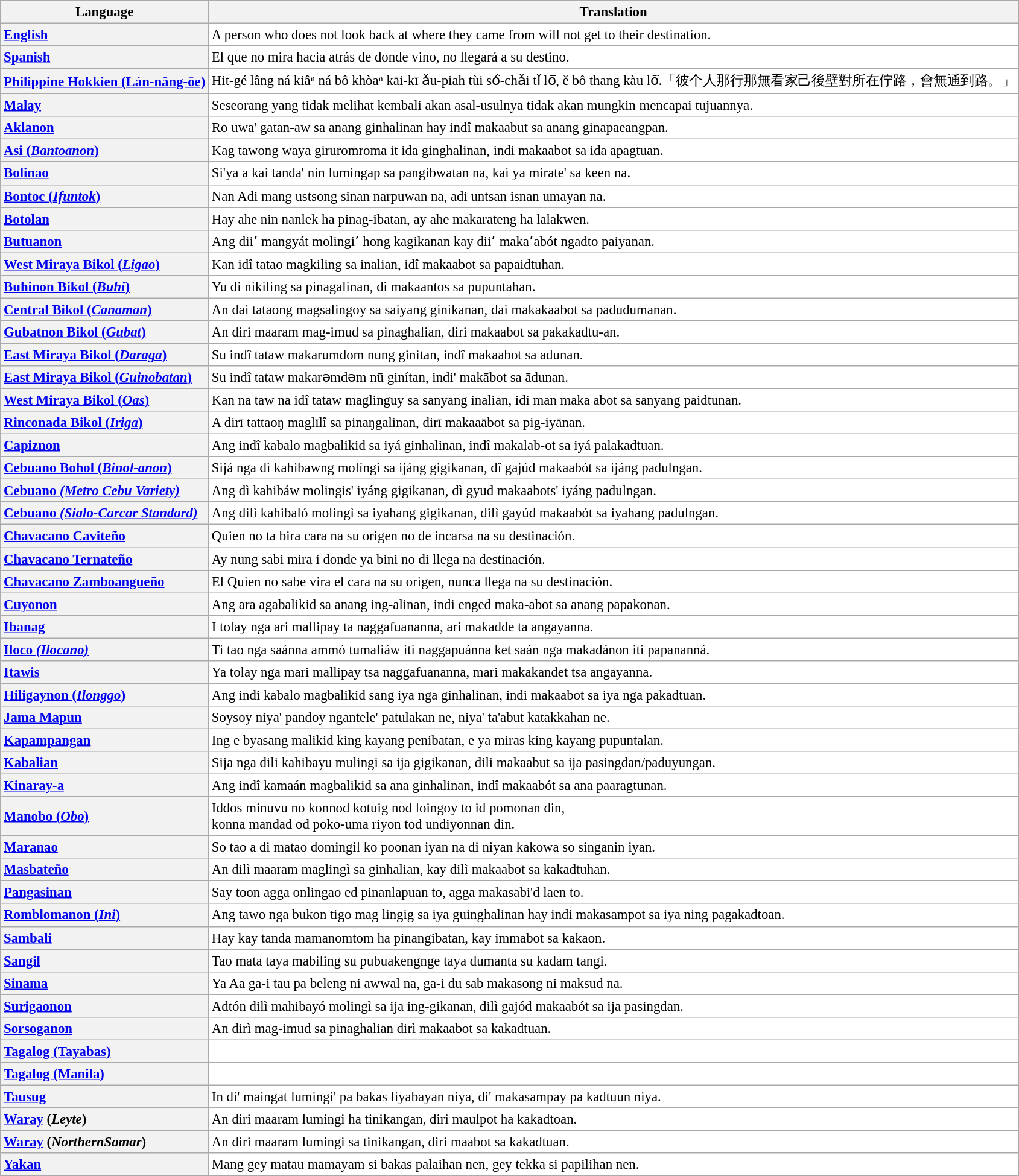<table class="wikitable" style="font-size:95%;background-color:white;">
<tr>
<th scope="col">Language</th>
<th scope="col">Translation</th>
</tr>
<tr>
<th scope="row" style="text-align:left;"><a href='#'>English</a></th>
<td>A person who does not look back at where they came from will not get to their destination.</td>
</tr>
<tr>
<th scope="row" style="text-align:left;"><a href='#'>Spanish</a></th>
<td>El que no mira hacia atrás de donde vino, no llegará a su destino.</td>
</tr>
<tr>
<th scope="row" style="text-align:left;"><a href='#'>Philippine Hokkien (Lán-nâng-ōe)</a></th>
<td>Hit-gé lâng ná kiâⁿ ná bô khòaⁿ kāi-kī ǎu-piah tùi só͘-chǎi tǐ lō͘, ě bô thang kàu lō͘.「彼个人那行那無看家己後壁對所在佇路，會無通到路。」</td>
</tr>
<tr>
<th scope="row" style="text-align:left;"><a href='#'>Malay</a></th>
<td>Seseorang yang tidak melihat kembali akan asal-usulnya tidak akan mungkin mencapai tujuannya.</td>
</tr>
<tr>
<th scope="row" style="text-align:left;"><a href='#'>Aklanon</a></th>
<td>Ro uwa' gatan-aw sa anang ginhalinan hay indî makaabut sa anang ginapaeangpan.</td>
</tr>
<tr>
<th scope="row" style="text-align:left;"><a href='#'>Asi (<em>Bantoanon</em>)</a></th>
<td>Kag tawong waya giruromroma it ida ginghalinan, indi makaabot sa ida apagtuan.</td>
</tr>
<tr>
<th scope="row" style="text-align:left;"><a href='#'>Bolinao</a></th>
<td>Si'ya a kai tanda' nin lumingap sa pangibwatan na, kai ya mirate' sa keen na.</td>
</tr>
<tr>
<th scope="row" style="text-align:left;"><a href='#'>Bontoc (<em>Ifuntok</em>)</a></th>
<td>Nan Adi mang ustsong sinan narpuwan na, adi untsan isnan umayan na.</td>
</tr>
<tr>
<th scope="row" style="text-align:left;"><a href='#'>Botolan</a></th>
<td>Hay ahe nin nanlek ha pinag-ibatan, ay ahe makarateng ha lalakwen.</td>
</tr>
<tr>
<th scope="row" style="text-align:left;"><a href='#'>Butuanon</a></th>
<td>Ang diiʼ mangyát molingiʼ hong kagikanan kay diiʼ makaʼabót ngadto paiyanan.</td>
</tr>
<tr>
<th scope="row" style="text-align:left;"><a href='#'>West Miraya Bikol (<em>Ligao</em>)</a></th>
<td>Kan idî tatao magkiling sa inalian, idî makaabot sa papaidtuhan.</td>
</tr>
<tr>
<th scope="row" style="text-align:left;"><a href='#'>Buhinon Bikol (<em>Buhi</em>)</a></th>
<td>Yu di nikiling sa pinagalinan, dì makaantos sa pupuntahan.</td>
</tr>
<tr>
<th scope="row" style="text-align:left;"><a href='#'>Central Bikol (<em>Canaman</em>)</a></th>
<td>An dai tataong magsalingoy sa saiyang ginikanan, dai makakaabot sa padudumanan.</td>
</tr>
<tr>
<th scope="row" style="text-align:left;"><a href='#'>Gubatnon Bikol (<em>Gubat</em>)</a></th>
<td>An diri maaram mag-imud sa pinaghalian, diri makaabot sa pakakadtu-an.</td>
</tr>
<tr>
<th scope="row" style="text-align:left;"><a href='#'>East Miraya Bikol (<em>Daraga</em>)</a></th>
<td>Su indî tataw makarumdom nung ginitan, indî makaabot sa adunan.</td>
</tr>
<tr>
<th scope="row" style="text-align:left;"><a href='#'>East Miraya Bikol (<em>Guinobatan</em>)</a></th>
<td>Su indî tataw makarəmdəm nū ginítan, indi' makābot sa ādunan.</td>
</tr>
<tr>
<th scope="row" style="text-align:left;"><a href='#'>West Miraya Bikol (<em>Oas</em>)</a></th>
<td>Kan na taw na idî tataw maglinguy sa sanyang inalian, idi man maka abot sa sanyang paidtunan.</td>
</tr>
<tr>
<th scope="row" style="text-align:left;"><a href='#'>Rinconada Bikol (<em>Iriga</em>)</a></th>
<td>A dirī tattaoŋ maglīlî sa pinaŋgalinan, dirī makaaābot sa pig-iyānan.</td>
</tr>
<tr>
<th scope="row" style="text-align:left;"><a href='#'>Capiznon</a></th>
<td>Ang indî kabalo magbalikid sa iyá ginhalinan, indî makalab-ot sa iyá palakadtuan.</td>
</tr>
<tr>
<th scope="row" style="text-align:left;"><a href='#'>Cebuano Bohol (<em>Binol-anon</em>)</a></th>
<td>Sijá nga dì kahibawng molíngì sa ijáng gigikanan, dî gajúd makaabót sa ijáng padulngan.</td>
</tr>
<tr>
<th scope="row" style="text-align:left;"><a href='#'>Cebuano <em>(Metro Cebu Variety)</em></a></th>
<td>Ang dì kahibáw molingis' iyáng gigikanan, dì gyud makaabots' iyáng padulngan.</td>
</tr>
<tr>
<th scope="row" style="text-align:left;"><a href='#'>Cebuano <em>(Sialo-Carcar Standard)</em></a></th>
<td>Ang dilì kahibaló molingì sa iyahang gigikanan, dilì gayúd makaabót sa iyahang padulngan.</td>
</tr>
<tr>
<th scope="row" style="text-align:left;"><a href='#'>Chavacano Caviteño</a></th>
<td>Quien no ta bira cara na su origen no de incarsa na su destinación.</td>
</tr>
<tr>
<th scope="row" style="text-align:left;"><a href='#'>Chavacano Ternateño</a></th>
<td>Ay nung sabi mira i donde ya bini no di llega na destinación.</td>
</tr>
<tr>
<th scope="row" style="text-align:left;"><a href='#'>Chavacano Zamboangueño</a></th>
<td>El Quien no sabe vira el cara na su origen, nunca llega na su destinación.</td>
</tr>
<tr>
<th scope="row" style="text-align:left;"><a href='#'>Cuyonon</a></th>
<td>Ang ara agabalikid sa anang ing-alinan, indi enged maka-abot sa anang papakonan.</td>
</tr>
<tr>
<th scope="row" style="text-align:left;"><a href='#'>Ibanag</a></th>
<td>I tolay nga ari mallipay ta naggafuananna, ari makadde ta angayanna.</td>
</tr>
<tr>
<th scope="row" style="text-align:left;"><a href='#'>Iloco <em>(Ilocano)</em></a></th>
<td>Ti tao nga saánna ammó tumaliáw iti naggapuánna ket saán nga makadánon iti papananná.</td>
</tr>
<tr>
<th scope="row" style="text-align:left;"><a href='#'>Itawis</a></th>
<td>Ya tolay nga mari mallipay tsa naggafuananna, mari makakandet tsa angayanna.</td>
</tr>
<tr>
<th scope="row" style="text-align:left;"><a href='#'>Hiligaynon (<em>Ilonggo</em>)</a></th>
<td>Ang indi kabalo magbalikid sang iya nga ginhalinan, indi makaabot sa iya nga pakadtuan.</td>
</tr>
<tr>
<th scope="row" style="text-align:left;"><a href='#'>Jama Mapun</a></th>
<td>Soysoy niya' pandoy ngantele' patulakan ne, niya' ta'abut katakkahan ne.</td>
</tr>
<tr>
<th scope="row" style="text-align:left;"><a href='#'>Kapampangan</a></th>
<td>Ing e byasang malikid king kayang penibatan, e ya miras king kayang pupuntalan.</td>
</tr>
<tr>
<th scope="row" style="text-align:left;"><a href='#'>Kabalian</a></th>
<td>Sija nga dili kahibayu mulingi sa ija gigikanan, dili makaabut sa ija pasingdan/paduyungan.</td>
</tr>
<tr>
<th scope="row" style="text-align:left;"><a href='#'>Kinaray-a</a></th>
<td>Ang indî kamaán magbalikid sa ana ginhalinan, indî makaabót sa ana paaragtunan.</td>
</tr>
<tr>
<th scope="row" style="text-align:left;"><a href='#'>Manobo (<em>Obo</em>)</a></th>
<td>Iddos minuvu no konnod kotuig nod loingoy to id pomonan din, <br>konna mandad od poko-uma riyon tod undiyonnan din.</td>
</tr>
<tr>
<th scope="row" style="text-align:left;"><a href='#'>Maranao</a></th>
<td>So tao a di matao domingil ko poonan iyan na di niyan kakowa so singanin iyan.</td>
</tr>
<tr>
<th scope="row" style="text-align:left;"><a href='#'>Masbateño</a></th>
<td>An dilì maaram maglingì sa ginhalian, kay dilì makaabot sa kakadtuhan.</td>
</tr>
<tr>
<th scope="row" style="text-align:left;"><a href='#'>Pangasinan</a></th>
<td>Say toon agga onlingao ed pinanlapuan to, agga makasabi'd laen to.</td>
</tr>
<tr>
<th scope="row" style="text-align:left;"><a href='#'>Romblomanon (<em>Ini</em>)</a></th>
<td>Ang tawo nga bukon tigo mag lingig sa iya guinghalinan hay indi makasampot sa iya ning pagakadtoan.</td>
</tr>
<tr>
<th scope="row" style="text-align:left;"><a href='#'>Sambali</a></th>
<td>Hay kay tanda mamanomtom ha pinangibatan, kay immabot sa kakaon.</td>
</tr>
<tr>
<th scope="row" style="text-align:left;"><a href='#'>Sangil</a></th>
<td>Tao mata taya mabiling su pubuakengnge taya dumanta su kadam tangi.</td>
</tr>
<tr>
<th scope="row" style="text-align:left;"><a href='#'>Sinama</a></th>
<td>Ya Aa ga-i tau pa beleng ni awwal na, ga-i du sab makasong ni maksud na.</td>
</tr>
<tr>
<th scope="row" style="text-align:left;"><a href='#'>Surigaonon</a></th>
<td>Adtón dilì mahibayó molingì sa ija ing-gikanan, dilì gajód makaabót sa ija pasingdan.</td>
</tr>
<tr>
<th scope="row" style="text-align:left;"><a href='#'>Sorsoganon</a></th>
<td>An dirì mag-imud sa pinaghalian dirì makaabot sa kakadtuan.</td>
</tr>
<tr>
<th scope="row" style="text-align:left;"><a href='#'>Tagalog (Tayabas)</a></th>
<td></td>
</tr>
<tr>
<th scope="row" style="text-align:left;"><a href='#'>Tagalog (Manila)</a></th>
<td></td>
</tr>
<tr>
<th scope="row" style="text-align:left;"><a href='#'>Tausug</a></th>
<td>In di' maingat lumingi' pa bakas liyabayan niya, di' makasampay pa kadtuun niya.</td>
</tr>
<tr>
<th scope="row" style="text-align:left;"><a href='#'>Waray</a> (<em>Leyte</em>)</th>
<td>An diri maaram lumingi ha tinikangan, diri maulpot ha kakadtoan.</td>
</tr>
<tr>
<th scope="row" style="text-align:left;"><a href='#'>Waray</a> (<em>NorthernSamar</em>)</th>
<td>An diri maaram lumingi sa tinikangan, diri maabot sa kakadtuan.</td>
</tr>
<tr>
<th scope="row" style="text-align:left;"><a href='#'>Yakan</a></th>
<td>Mang gey matau mamayam si bakas palaihan nen, gey tekka si papilihan nen.</td>
</tr>
</table>
